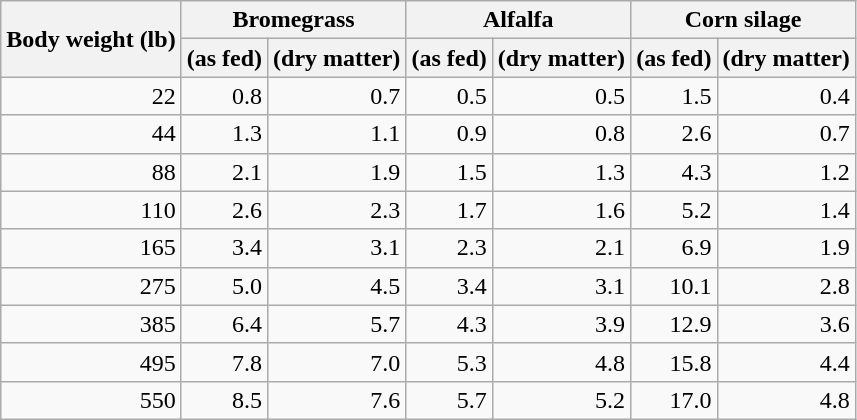<table class="wikitable" style="text-align:right;">
<tr>
<th rowspan="2">Body weight (lb)</th>
<th colspan="2">Bromegrass</th>
<th colspan="2">Alfalfa</th>
<th colspan="2">Corn silage</th>
</tr>
<tr>
<th>(as fed)</th>
<th>(dry matter)</th>
<th>(as fed)</th>
<th>(dry matter)</th>
<th>(as fed)</th>
<th>(dry matter)</th>
</tr>
<tr>
<td>22</td>
<td>0.8</td>
<td>0.7</td>
<td>0.5</td>
<td>0.5</td>
<td>1.5</td>
<td>0.4</td>
</tr>
<tr>
<td>44</td>
<td>1.3</td>
<td>1.1</td>
<td>0.9</td>
<td>0.8</td>
<td>2.6</td>
<td>0.7</td>
</tr>
<tr>
<td>88</td>
<td>2.1</td>
<td>1.9</td>
<td>1.5</td>
<td>1.3</td>
<td>4.3</td>
<td>1.2</td>
</tr>
<tr>
<td>110</td>
<td>2.6</td>
<td>2.3</td>
<td>1.7</td>
<td>1.6</td>
<td>5.2</td>
<td>1.4</td>
</tr>
<tr>
<td>165</td>
<td>3.4</td>
<td>3.1</td>
<td>2.3</td>
<td>2.1</td>
<td>6.9</td>
<td>1.9</td>
</tr>
<tr>
<td>275</td>
<td>5.0</td>
<td>4.5</td>
<td>3.4</td>
<td>3.1</td>
<td>10.1</td>
<td>2.8</td>
</tr>
<tr>
<td>385</td>
<td>6.4</td>
<td>5.7</td>
<td>4.3</td>
<td>3.9</td>
<td>12.9</td>
<td>3.6</td>
</tr>
<tr>
<td>495</td>
<td>7.8</td>
<td>7.0</td>
<td>5.3</td>
<td>4.8</td>
<td>15.8</td>
<td>4.4</td>
</tr>
<tr>
<td>550</td>
<td>8.5</td>
<td>7.6</td>
<td>5.7</td>
<td>5.2</td>
<td>17.0</td>
<td>4.8</td>
</tr>
</table>
